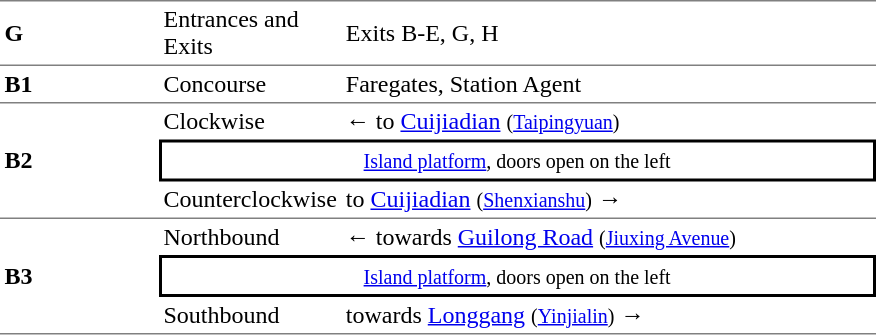<table cellspacing=0 cellpadding=3>
<tr>
<td style="border-top:solid 1px gray;border-bottom:solid 1px gray;" width=100><strong>G</strong></td>
<td style="border-top:solid 1px gray;border-bottom:solid 1px gray;" width=100>Entrances and Exits</td>
<td style="border-top:solid 1px gray;border-bottom:solid 1px gray;" width=350>Exits B-E, G, H</td>
</tr>
<tr>
<td style="border-top:solid 0px gray;border-bottom:solid 1px gray;" width=100><strong>B1</strong></td>
<td style="border-top:solid 0px gray;border-bottom:solid 1px gray;" width=100>Concourse</td>
<td style="border-top:solid 0px gray;border-bottom:solid 1px gray;" width=350>Faregates, Station Agent</td>
</tr>
<tr>
<td style="border-bottom:solid 1px gray;" rowspan=3><strong>B2</strong></td>
<td>Clockwise</td>
<td>←  to <a href='#'>Cuijiadian</a> <small>(<a href='#'>Taipingyuan</a>)</small></td>
</tr>
<tr>
<td style="border-right:solid 2px black;border-left:solid 2px black;border-top:solid 2px black;border-bottom:solid 2px black;text-align:center;" colspan=2><small><a href='#'>Island platform</a>, doors open on the left</small></td>
</tr>
<tr>
<td style="border-bottom:solid 1px gray;">Counterclockwise</td>
<td style="border-bottom:solid 1px gray;">  to <a href='#'>Cuijiadian</a> <small>(<a href='#'>Shenxianshu</a>)</small> →</td>
</tr>
<tr>
<td style="border-bottom:solid 1px gray;" rowspan=3><strong>B3</strong></td>
<td>Northbound</td>
<td>←  towards <a href='#'>Guilong Road</a> <small>(<a href='#'>Jiuxing Avenue</a>)</small></td>
</tr>
<tr>
<td style="border-right:solid 2px black;border-left:solid 2px black;border-top:solid 2px black;border-bottom:solid 2px black;text-align:center;" colspan=2><small><a href='#'>Island platform</a>, doors open on the left</small></td>
</tr>
<tr>
<td style="border-bottom:solid 1px gray;">Southbound</td>
<td style="border-bottom:solid 1px gray;">  towards <a href='#'>Longgang</a> <small>(<a href='#'>Yinjialin</a>)</small> →</td>
</tr>
</table>
